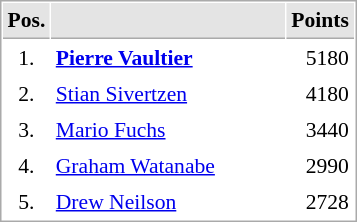<table cellspacing="1" cellpadding="3" style="border:1px solid #AAAAAA;font-size:90%">
<tr bgcolor="#E4E4E4">
<th style="border-bottom:1px solid #AAAAAA" width=10>Pos.</th>
<th style="border-bottom:1px solid #AAAAAA" width=150></th>
<th style="border-bottom:1px solid #AAAAAA" width=20>Points</th>
</tr>
<tr>
<td align="center">1.</td>
<td> <strong><a href='#'>Pierre Vaultier</a></strong></td>
<td align="right">5180</td>
</tr>
<tr>
<td align="center">2.</td>
<td> <a href='#'>Stian Sivertzen</a></td>
<td align="right">4180</td>
</tr>
<tr>
<td align="center">3.</td>
<td> <a href='#'>Mario Fuchs</a></td>
<td align="right">3440</td>
</tr>
<tr>
<td align="center">4.</td>
<td> <a href='#'>Graham Watanabe</a></td>
<td align="right">2990</td>
</tr>
<tr>
<td align="center">5.</td>
<td> <a href='#'>Drew Neilson</a></td>
<td align="right">2728</td>
</tr>
</table>
